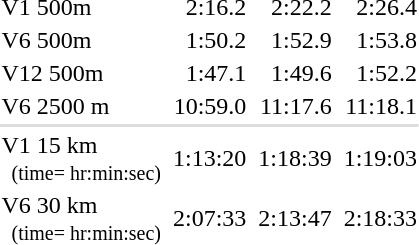<table>
<tr>
<td>V1 500m</td>
<td></td>
<td align=right>2:16.2</td>
<td></td>
<td align=right>2:22.2</td>
<td></td>
<td align=right>2:26.4</td>
</tr>
<tr>
<td>V6 500m</td>
<td></td>
<td align=right>1:50.2</td>
<td></td>
<td align=right>1:52.9</td>
<td></td>
<td align=right>1:53.8</td>
</tr>
<tr>
<td>V12 500m</td>
<td></td>
<td align=right>1:47.1</td>
<td></td>
<td align=right>1:49.6</td>
<td></td>
<td align=right>1:52.2</td>
</tr>
<tr>
<td>V6 2500 m</td>
<td></td>
<td align=right>10:59.0</td>
<td></td>
<td align=right>11:17.6</td>
<td></td>
<td align=right>11:18.1</td>
</tr>
<tr bgcolor=#DDDDDD>
<td colspan=7></td>
</tr>
<tr>
<td>V1 15 km<br><small>  (time= hr:min:sec)</small></td>
<td></td>
<td align=right>1:13:20</td>
<td></td>
<td align=right>1:18:39</td>
<td></td>
<td align=right>1:19:03</td>
</tr>
<tr>
<td>V6 30 km<br><small>  (time= hr:min:sec)</small></td>
<td></td>
<td align=right>2:07:33</td>
<td></td>
<td align=right>2:13:47</td>
<td></td>
<td align=right>2:18:33</td>
</tr>
</table>
